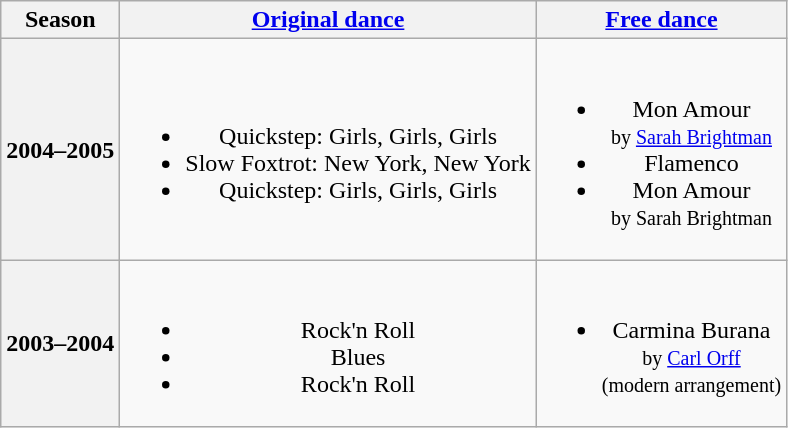<table class="wikitable" style="text-align:center">
<tr>
<th>Season</th>
<th><a href='#'>Original dance</a></th>
<th><a href='#'>Free dance</a></th>
</tr>
<tr>
<th>2004–2005 <br> </th>
<td><br><ul><li>Quickstep: Girls, Girls, Girls</li><li>Slow Foxtrot: New York, New York</li><li>Quickstep: Girls, Girls, Girls</li></ul></td>
<td><br><ul><li>Mon Amour <br><small> by <a href='#'>Sarah Brightman</a> </small></li><li>Flamenco</li><li>Mon Amour <br><small> by Sarah Brightman </small></li></ul></td>
</tr>
<tr>
<th>2003–2004 <br> </th>
<td><br><ul><li>Rock'n Roll</li><li>Blues</li><li>Rock'n Roll</li></ul></td>
<td><br><ul><li>Carmina Burana <br><small> by <a href='#'>Carl Orff</a> <br> (modern arrangement) </small></li></ul></td>
</tr>
</table>
